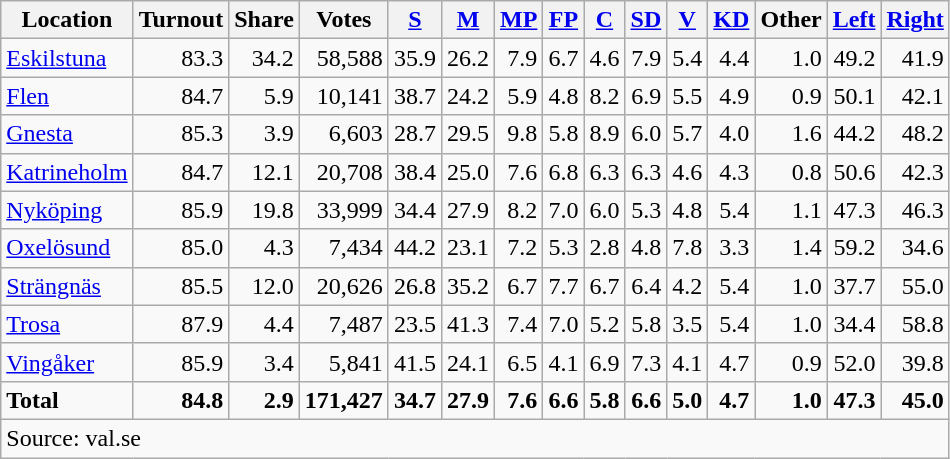<table class="wikitable sortable" style=text-align:right>
<tr>
<th>Location</th>
<th>Turnout</th>
<th>Share</th>
<th>Votes</th>
<th><a href='#'>S</a></th>
<th><a href='#'>M</a></th>
<th><a href='#'>MP</a></th>
<th><a href='#'>FP</a></th>
<th><a href='#'>C</a></th>
<th><a href='#'>SD</a></th>
<th><a href='#'>V</a></th>
<th><a href='#'>KD</a></th>
<th>Other</th>
<th><a href='#'>Left</a></th>
<th><a href='#'>Right</a></th>
</tr>
<tr>
<td align=left><a href='#'>Eskilstuna</a></td>
<td>83.3</td>
<td>34.2</td>
<td>58,588</td>
<td>35.9</td>
<td>26.2</td>
<td>7.9</td>
<td>6.7</td>
<td>4.6</td>
<td>7.9</td>
<td>5.4</td>
<td>4.4</td>
<td>1.0</td>
<td>49.2</td>
<td>41.9</td>
</tr>
<tr>
<td align=left><a href='#'>Flen</a></td>
<td>84.7</td>
<td>5.9</td>
<td>10,141</td>
<td>38.7</td>
<td>24.2</td>
<td>5.9</td>
<td>4.8</td>
<td>8.2</td>
<td>6.9</td>
<td>5.5</td>
<td>4.9</td>
<td>0.9</td>
<td>50.1</td>
<td>42.1</td>
</tr>
<tr>
<td align=left><a href='#'>Gnesta</a></td>
<td>85.3</td>
<td>3.9</td>
<td>6,603</td>
<td>28.7</td>
<td>29.5</td>
<td>9.8</td>
<td>5.8</td>
<td>8.9</td>
<td>6.0</td>
<td>5.7</td>
<td>4.0</td>
<td>1.6</td>
<td>44.2</td>
<td>48.2</td>
</tr>
<tr>
<td align=left><a href='#'>Katrineholm</a></td>
<td>84.7</td>
<td>12.1</td>
<td>20,708</td>
<td>38.4</td>
<td>25.0</td>
<td>7.6</td>
<td>6.8</td>
<td>6.3</td>
<td>6.3</td>
<td>4.6</td>
<td>4.3</td>
<td>0.8</td>
<td>50.6</td>
<td>42.3</td>
</tr>
<tr>
<td align=left><a href='#'>Nyköping</a></td>
<td>85.9</td>
<td>19.8</td>
<td>33,999</td>
<td>34.4</td>
<td>27.9</td>
<td>8.2</td>
<td>7.0</td>
<td>6.0</td>
<td>5.3</td>
<td>4.8</td>
<td>5.4</td>
<td>1.1</td>
<td>47.3</td>
<td>46.3</td>
</tr>
<tr>
<td align=left><a href='#'>Oxelösund</a></td>
<td>85.0</td>
<td>4.3</td>
<td>7,434</td>
<td>44.2</td>
<td>23.1</td>
<td>7.2</td>
<td>5.3</td>
<td>2.8</td>
<td>4.8</td>
<td>7.8</td>
<td>3.3</td>
<td>1.4</td>
<td>59.2</td>
<td>34.6</td>
</tr>
<tr>
<td align=left><a href='#'>Strängnäs</a></td>
<td>85.5</td>
<td>12.0</td>
<td>20,626</td>
<td>26.8</td>
<td>35.2</td>
<td>6.7</td>
<td>7.7</td>
<td>6.7</td>
<td>6.4</td>
<td>4.2</td>
<td>5.4</td>
<td>1.0</td>
<td>37.7</td>
<td>55.0</td>
</tr>
<tr>
<td align=left><a href='#'>Trosa</a></td>
<td>87.9</td>
<td>4.4</td>
<td>7,487</td>
<td>23.5</td>
<td>41.3</td>
<td>7.4</td>
<td>7.0</td>
<td>5.2</td>
<td>5.8</td>
<td>3.5</td>
<td>5.4</td>
<td>1.0</td>
<td>34.4</td>
<td>58.8</td>
</tr>
<tr>
<td align=left><a href='#'>Vingåker</a></td>
<td>85.9</td>
<td>3.4</td>
<td>5,841</td>
<td>41.5</td>
<td>24.1</td>
<td>6.5</td>
<td>4.1</td>
<td>6.9</td>
<td>7.3</td>
<td>4.1</td>
<td>4.7</td>
<td>0.9</td>
<td>52.0</td>
<td>39.8</td>
</tr>
<tr>
<td align=left><strong>Total</strong></td>
<td><strong>84.8</strong></td>
<td><strong>2.9</strong></td>
<td><strong>171,427</strong></td>
<td><strong>34.7</strong></td>
<td><strong>27.9</strong></td>
<td><strong>7.6</strong></td>
<td><strong>6.6</strong></td>
<td><strong>5.8</strong></td>
<td><strong>6.6</strong></td>
<td><strong>5.0</strong></td>
<td><strong>4.7</strong></td>
<td><strong>1.0</strong></td>
<td><strong>47.3</strong></td>
<td><strong>45.0</strong></td>
</tr>
<tr>
<td align=left colspan=15>Source: val.se </td>
</tr>
</table>
